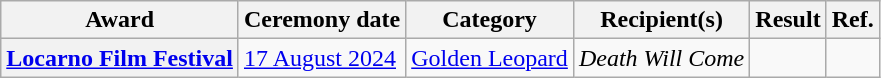<table class="wikitable sortable plainrowheaders">
<tr>
<th scope="col">Award</th>
<th scope="col">Ceremony date</th>
<th scope="col">Category</th>
<th scope="col">Recipient(s)</th>
<th scope="col">Result</th>
<th scope="col">Ref.</th>
</tr>
<tr>
<th scope="row"><a href='#'>Locarno Film Festival</a></th>
<td><a href='#'>17 August 2024</a></td>
<td><a href='#'>Golden Leopard</a></td>
<td><em>Death Will Come</em></td>
<td></td>
<td align="center"></td>
</tr>
</table>
